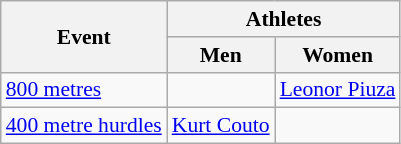<table class=wikitable style="font-size:90%">
<tr>
<th rowspan=2>Event</th>
<th colspan=2>Athletes</th>
</tr>
<tr>
<th>Men</th>
<th>Women</th>
</tr>
<tr>
<td><a href='#'>800 metres</a></td>
<td></td>
<td><a href='#'>Leonor Piuza</a></td>
</tr>
<tr>
<td><a href='#'>400 metre hurdles</a></td>
<td><a href='#'>Kurt Couto</a></td>
<td></td>
</tr>
</table>
